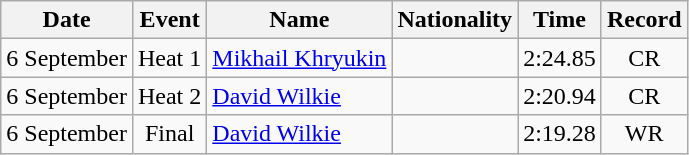<table class=wikitable style=text-align:center>
<tr>
<th>Date</th>
<th>Event</th>
<th>Name</th>
<th>Nationality</th>
<th>Time</th>
<th>Record</th>
</tr>
<tr>
<td>6 September</td>
<td>Heat 1</td>
<td align=left><a href='#'>Mikhail Khryukin</a></td>
<td align=left></td>
<td>2:24.85</td>
<td>CR</td>
</tr>
<tr>
<td>6 September</td>
<td>Heat 2</td>
<td align=left><a href='#'>David Wilkie</a></td>
<td align=left></td>
<td>2:20.94</td>
<td>CR</td>
</tr>
<tr>
<td>6 September</td>
<td>Final</td>
<td align=left><a href='#'>David Wilkie</a></td>
<td align=left></td>
<td>2:19.28</td>
<td>WR</td>
</tr>
</table>
